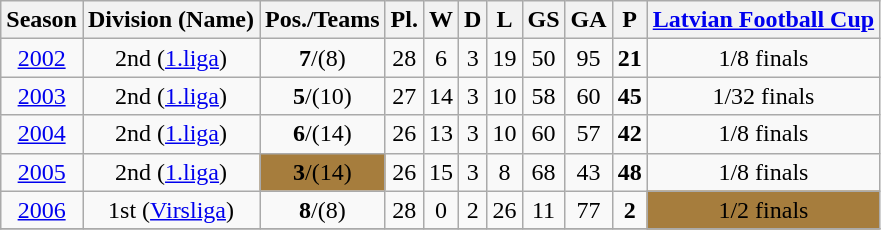<table class="wikitable">
<tr>
<th>Season</th>
<th>Division (Name)</th>
<th>Pos./Teams</th>
<th>Pl.</th>
<th>W</th>
<th>D</th>
<th>L</th>
<th>GS</th>
<th>GA</th>
<th>P</th>
<th><a href='#'>Latvian Football Cup</a></th>
</tr>
<tr>
<td align=center><a href='#'>2002</a></td>
<td align=center>2nd (<a href='#'>1.liga</a>)</td>
<td align=center><strong>7</strong>/(8)</td>
<td align=center>28</td>
<td align=center>6</td>
<td align=center>3</td>
<td align=center>19</td>
<td align=center>50</td>
<td align=center>95</td>
<td align=center><strong>21</strong></td>
<td align=center bgcolor=>1/8 finals</td>
</tr>
<tr>
<td align=center><a href='#'>2003</a></td>
<td align=center>2nd (<a href='#'>1.liga</a>)</td>
<td align=center><strong>5</strong>/(10)</td>
<td align=center>27</td>
<td align=center>14</td>
<td align=center>3</td>
<td align=center>10</td>
<td align=center>58</td>
<td align=center>60</td>
<td align=center><strong>45</strong></td>
<td align=center bgcolor=>1/32 finals</td>
</tr>
<tr>
<td align=center><a href='#'>2004</a></td>
<td align=center>2nd (<a href='#'>1.liga</a>)</td>
<td align=center><strong>6</strong>/(14)</td>
<td align=center>26</td>
<td align=center>13</td>
<td align=center>3</td>
<td align=center>10</td>
<td align=center>60</td>
<td align=center>57</td>
<td align=center><strong>42</strong></td>
<td align=center bgcolor=>1/8 finals</td>
</tr>
<tr>
<td align=center><a href='#'>2005</a></td>
<td align=center>2nd (<a href='#'>1.liga</a>)</td>
<td align=center bgcolor=#A67D3D><strong>3</strong>/(14)</td>
<td align=center>26</td>
<td align=center>15</td>
<td align=center>3</td>
<td align=center>8</td>
<td align=center>68</td>
<td align=center>43</td>
<td align=center><strong>48</strong></td>
<td align=center bgcolor=>1/8 finals</td>
</tr>
<tr>
<td align=center><a href='#'>2006</a></td>
<td align=center>1st (<a href='#'>Virsliga</a>)</td>
<td align=center bgcolor=><strong>8</strong>/(8)</td>
<td align=center>28</td>
<td align=center>0</td>
<td align=center>2</td>
<td align=center>26</td>
<td align=center>11</td>
<td align=center>77</td>
<td align=center><strong>2</strong></td>
<td align=center bgcolor=#A67D3D>1/2 finals</td>
</tr>
<tr>
</tr>
</table>
